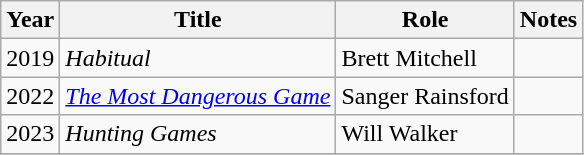<table class="wikitable sortable">
<tr>
<th>Year</th>
<th>Title</th>
<th>Role</th>
<th>Notes</th>
</tr>
<tr>
<td>2019</td>
<td><em>Habitual</em></td>
<td>Brett Mitchell</td>
<td></td>
</tr>
<tr>
<td>2022</td>
<td><em><a href='#'>The Most Dangerous Game</a></em></td>
<td>Sanger Rainsford</td>
<td></td>
</tr>
<tr>
<td>2023</td>
<td><em>Hunting Games</em></td>
<td>Will Walker</td>
<td></td>
</tr>
<tr>
</tr>
</table>
